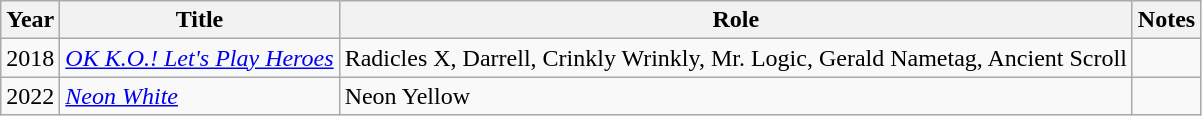<table class="wikitable sortable">
<tr>
<th>Year</th>
<th>Title</th>
<th>Role</th>
<th>Notes</th>
</tr>
<tr>
<td>2018</td>
<td><em><a href='#'>OK K.O.! Let's Play Heroes</a></em></td>
<td>Radicles X, Darrell, Crinkly Wrinkly, Mr. Logic, Gerald Nametag, Ancient Scroll</td>
<td></td>
</tr>
<tr>
<td>2022</td>
<td><em><a href='#'>Neon White</a></em></td>
<td>Neon Yellow</td>
<td></td>
</tr>
</table>
